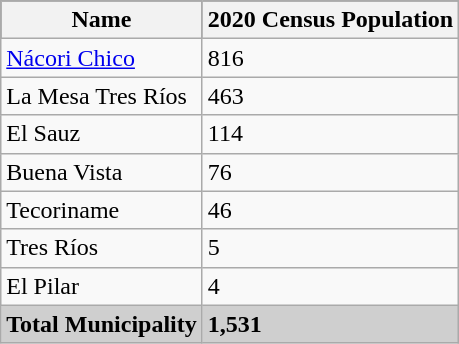<table class="wikitable">
<tr style="background:#000000; color:black;">
<th><strong>Name</strong></th>
<th><strong>2020 Census Population</strong></th>
</tr>
<tr>
<td><a href='#'>Nácori Chico</a></td>
<td>816</td>
</tr>
<tr>
<td>La Mesa Tres Ríos</td>
<td>463</td>
</tr>
<tr>
<td>El Sauz</td>
<td>114</td>
</tr>
<tr>
<td>Buena Vista</td>
<td>76</td>
</tr>
<tr>
<td>Tecoriname</td>
<td>46</td>
</tr>
<tr>
<td>Tres Ríos</td>
<td>5</td>
</tr>
<tr>
<td>El Pilar</td>
<td>4</td>
</tr>
<tr style="background:#CFCFCF;">
<td><strong>Total Municipality</strong></td>
<td><strong>1,531</strong></td>
</tr>
</table>
